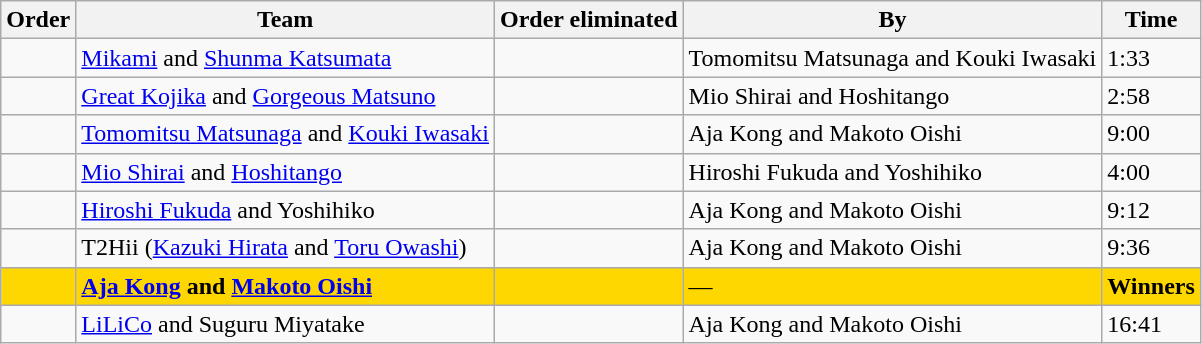<table class="wikitable sortable">
<tr>
<th>Order</th>
<th>Team</th>
<th>Order eliminated</th>
<th>By</th>
<th>Time</th>
</tr>
<tr>
<td></td>
<td><a href='#'>Mikami</a> and <a href='#'>Shunma Katsumata</a></td>
<td></td>
<td>Tomomitsu Matsunaga and Kouki Iwasaki</td>
<td>1:33</td>
</tr>
<tr>
<td></td>
<td><a href='#'>Great Kojika</a> and <a href='#'>Gorgeous Matsuno</a></td>
<td></td>
<td>Mio Shirai and Hoshitango</td>
<td>2:58</td>
</tr>
<tr>
<td></td>
<td><a href='#'>Tomomitsu Matsunaga</a> and <a href='#'>Kouki Iwasaki</a></td>
<td></td>
<td>Aja Kong and Makoto Oishi</td>
<td>9:00</td>
</tr>
<tr>
<td></td>
<td><a href='#'>Mio Shirai</a> and <a href='#'>Hoshitango</a></td>
<td></td>
<td>Hiroshi Fukuda and Yoshihiko</td>
<td>4:00</td>
</tr>
<tr>
<td></td>
<td><a href='#'>Hiroshi Fukuda</a> and Yoshihiko</td>
<td></td>
<td>Aja Kong and Makoto Oishi</td>
<td>9:12</td>
</tr>
<tr>
<td></td>
<td>T2Hii (<a href='#'>Kazuki Hirata</a> and <a href='#'>Toru Owashi</a>)</td>
<td></td>
<td>Aja Kong and Makoto Oishi</td>
<td>9:36</td>
</tr>
<tr style="background:gold">
<td><strong></strong></td>
<td><strong><a href='#'>Aja Kong</a> and <a href='#'>Makoto Oishi</a></strong></td>
<td></td>
<td>—</td>
<td><strong>Winners</strong></td>
</tr>
<tr>
<td></td>
<td><a href='#'>LiLiCo</a> and Suguru Miyatake</td>
<td></td>
<td>Aja Kong and Makoto Oishi</td>
<td>16:41</td>
</tr>
</table>
